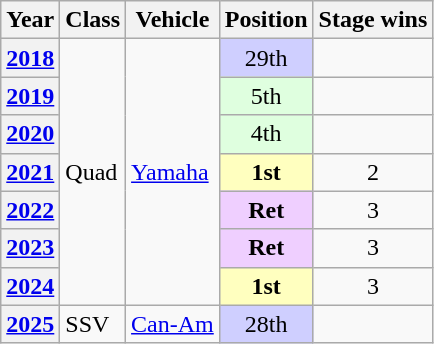<table class="wikitable">
<tr>
<th>Year</th>
<th>Class</th>
<th>Vehicle</th>
<th>Position</th>
<th>Stage wins</th>
</tr>
<tr>
<th><a href='#'>2018</a></th>
<td rowspan=7>Quad</td>
<td rowspan=7> <a href='#'>Yamaha</a></td>
<td align="center" style="background:#CFCFFF;">29th</td>
<td align="center"></td>
</tr>
<tr>
<th><a href='#'>2019</a></th>
<td align="center" style="background:#DFFFDF;">5th</td>
<td align="center"></td>
</tr>
<tr>
<th><a href='#'>2020</a></th>
<td align="center" style="background:#DFFFDF;">4th</td>
<td align="center"></td>
</tr>
<tr>
<th><a href='#'>2021</a></th>
<td align="center" style="background:#FFFFBF;"><strong>1st</strong></td>
<td align="center">2</td>
</tr>
<tr>
<th><a href='#'>2022</a></th>
<td align="center" style="background:#EFCFFF;"><strong>Ret</strong></td>
<td align="center">3</td>
</tr>
<tr>
<th><a href='#'>2023</a></th>
<td align="center" style="background:#EFCFFF;"><strong>Ret</strong></td>
<td align="center">3</td>
</tr>
<tr>
<th><a href='#'>2024</a></th>
<td align="center" style="background:#FFFFBF;"><strong>1st</strong></td>
<td align="center">3</td>
</tr>
<tr>
<th><a href='#'>2025</a></th>
<td rowspan=7>SSV</td>
<td rowspan=7> <a href='#'>Can-Am</a></td>
<td align="center" style="background:#CFCFFF;">28th</td>
<td align="center"></td>
</tr>
</table>
